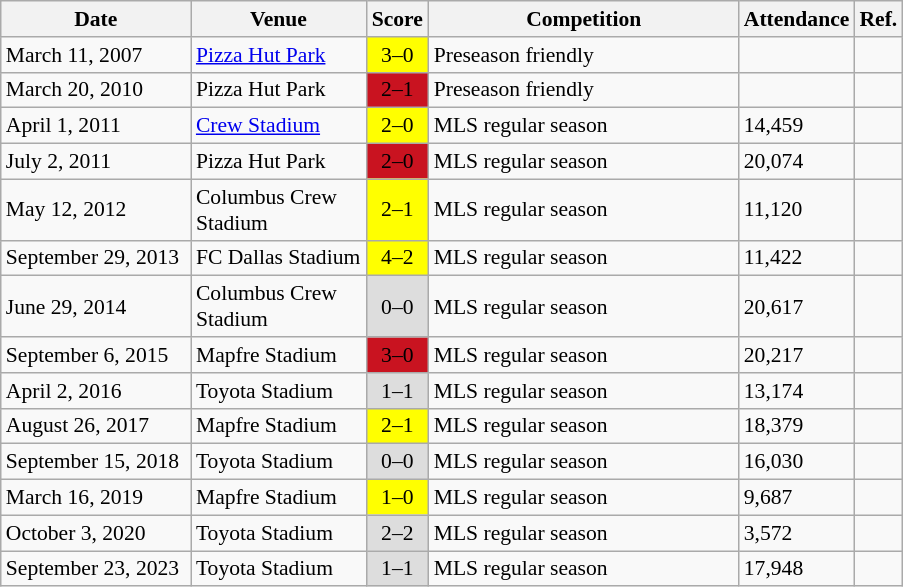<table class="wikitable" style="font-size:90%">
<tr>
<th width=120>Date</th>
<th width=110>Venue</th>
<th width=35>Score</th>
<th width=200>Competition</th>
<th width=35>Attendance</th>
<th width=15>Ref.</th>
</tr>
<tr>
<td>March 11, 2007</td>
<td><a href='#'>Pizza Hut Park</a></td>
<td style="text-align:center; background:#FFFF00;"><span>3–0</span></td>
<td>Preseason friendly</td>
<td></td>
<td></td>
</tr>
<tr>
<td>March 20, 2010</td>
<td>Pizza Hut Park</td>
<td style="text-align:center; background:#C91320;"><span>2–1</span></td>
<td>Preseason friendly</td>
<td></td>
<td></td>
</tr>
<tr>
<td>April 1, 2011</td>
<td><a href='#'>Crew Stadium</a></td>
<td style="text-align:center; background:#FFFF00;"><span>2–0</span></td>
<td>MLS regular season</td>
<td>14,459</td>
<td></td>
</tr>
<tr>
<td>July 2, 2011</td>
<td>Pizza Hut Park</td>
<td style="text-align:center; background:#C91320;"><span>2–0</span></td>
<td>MLS regular season</td>
<td>20,074</td>
<td></td>
</tr>
<tr>
<td>May 12, 2012</td>
<td>Columbus Crew Stadium</td>
<td style="text-align:center; background:#FFFF00;"><span>2–1</span></td>
<td>MLS regular season</td>
<td>11,120</td>
<td></td>
</tr>
<tr>
<td>September 29, 2013</td>
<td>FC Dallas Stadium</td>
<td style="text-align:center; background:#FFFF00;"><span>4–2</span></td>
<td>MLS regular season</td>
<td>11,422</td>
<td></td>
</tr>
<tr>
<td>June 29, 2014</td>
<td>Columbus Crew Stadium</td>
<td style="text-align:center; background:#DDDDDD;"><span>0–0</span></td>
<td>MLS regular season</td>
<td>20,617</td>
<td></td>
</tr>
<tr>
<td>September 6, 2015</td>
<td>Mapfre Stadium</td>
<td style="text-align:center; background:#C91320;"><span>3–0</span></td>
<td>MLS regular season</td>
<td>20,217</td>
<td></td>
</tr>
<tr>
<td>April 2, 2016</td>
<td>Toyota Stadium</td>
<td style="text-align:center; background:#DDDDDD;"><span>1–1</span></td>
<td>MLS regular season</td>
<td>13,174</td>
<td></td>
</tr>
<tr>
<td>August 26, 2017</td>
<td>Mapfre Stadium</td>
<td style="text-align:center; background:#FFFF00;"><span>2–1</span></td>
<td>MLS regular season</td>
<td>18,379</td>
<td></td>
</tr>
<tr>
<td>September 15, 2018</td>
<td>Toyota Stadium</td>
<td style="text-align:center; background:#DDDDDD;"><span>0–0</span></td>
<td>MLS regular season</td>
<td>16,030</td>
<td></td>
</tr>
<tr>
<td>March 16, 2019</td>
<td>Mapfre Stadium</td>
<td style="text-align:center; background:#FFFF00;"><span>1–0</span></td>
<td>MLS regular season</td>
<td>9,687</td>
<td></td>
</tr>
<tr>
<td>October 3, 2020</td>
<td>Toyota Stadium</td>
<td style="text-align:center; background:#DDDDDD;"><span>2–2</span></td>
<td>MLS regular season</td>
<td>3,572</td>
<td></td>
</tr>
<tr>
<td>September 23, 2023</td>
<td>Toyota Stadium</td>
<td style="text-align:center; background:#DDDDDD;"><span>1–1</span></td>
<td>MLS regular season</td>
<td>17,948</td>
<td></td>
</tr>
</table>
